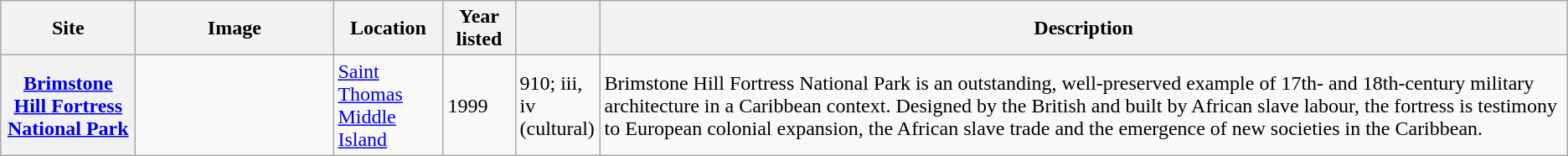<table class="wikitable sortable plainrowheaders">
<tr>
<th style="width:100px;" scope="col">Site</th>
<th class="unsortable"  style="width:150px;" scope="col">Image</th>
<th style="width:80px;" scope="col">Location</th>
<th style="width:50px;" scope="col">Year listed</th>
<th style="width:60px;" scope="col" data-sort-type="number"></th>
<th scope="col" class="unsortable">Description</th>
</tr>
<tr>
<th scope="row"><a href='#'>Brimstone Hill Fortress National Park</a></th>
<td></td>
<td><a href='#'>Saint Thomas Middle Island</a></td>
<td>1999</td>
<td>910; iii, iv (cultural)</td>
<td>Brimstone Hill Fortress National Park is an outstanding, well-preserved example of 17th- and 18th-century military architecture in a Caribbean context. Designed by the British and built by African slave labour, the fortress is testimony to European colonial expansion, the African slave trade and the emergence of new societies in the Caribbean.</td>
</tr>
</table>
